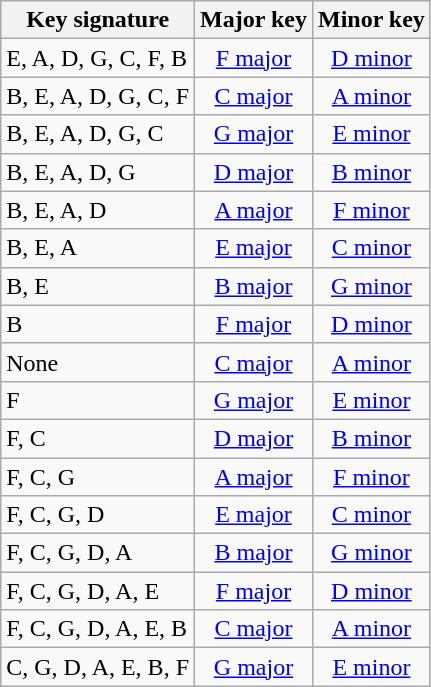<table class="wikitable">
<tr>
<th>Key signature</th>
<th>Major key</th>
<th>Minor key</th>
</tr>
<tr>
<td>E, A, D, G, C, F, B</td>
<td ALIGN=CENTER><a href='#'>F major</a></td>
<td ALIGN=CENTER><a href='#'>D minor</a></td>
</tr>
<tr>
<td>B, E, A, D, G, C, F</td>
<td ALIGN=CENTER><a href='#'>C major</a></td>
<td ALIGN=CENTER><a href='#'>A minor</a></td>
</tr>
<tr>
<td>B, E, A, D, G, C</td>
<td ALIGN=CENTER><a href='#'>G major</a></td>
<td ALIGN=CENTER><a href='#'>E minor</a></td>
</tr>
<tr>
<td>B, E, A, D, G</td>
<td ALIGN=CENTER><a href='#'>D major</a></td>
<td ALIGN=CENTER><a href='#'>B minor</a></td>
</tr>
<tr>
<td>B, E, A, D</td>
<td ALIGN=CENTER><a href='#'>A major</a></td>
<td ALIGN=CENTER><a href='#'>F minor</a></td>
</tr>
<tr>
<td>B, E, A</td>
<td ALIGN=CENTER><a href='#'>E major</a></td>
<td ALIGN=CENTER><a href='#'>C minor</a></td>
</tr>
<tr>
<td>B, E</td>
<td ALIGN=CENTER><a href='#'>B major</a></td>
<td ALIGN=CENTER><a href='#'>G minor</a></td>
</tr>
<tr>
<td>B</td>
<td ALIGN=CENTER><a href='#'>F major</a></td>
<td ALIGN=CENTER><a href='#'>D minor</a></td>
</tr>
<tr>
<td>None</td>
<td ALIGN=CENTER><a href='#'>C major</a></td>
<td ALIGN=CENTER><a href='#'>A minor</a></td>
</tr>
<tr>
<td>F</td>
<td ALIGN=CENTER><a href='#'>G major</a></td>
<td ALIGN=CENTER><a href='#'>E minor</a></td>
</tr>
<tr>
<td>F, C</td>
<td ALIGN=CENTER><a href='#'>D major</a></td>
<td ALIGN=CENTER><a href='#'>B minor</a></td>
</tr>
<tr>
<td>F, C, G</td>
<td ALIGN=CENTER><a href='#'>A major</a></td>
<td ALIGN=CENTER><a href='#'>F minor</a></td>
</tr>
<tr>
<td>F, C, G, D</td>
<td ALIGN=CENTER><a href='#'>E major</a></td>
<td ALIGN=CENTER><a href='#'>C minor</a></td>
</tr>
<tr>
<td>F, C, G, D, A</td>
<td ALIGN=CENTER><a href='#'>B major</a></td>
<td ALIGN=CENTER><a href='#'>G minor</a></td>
</tr>
<tr>
<td>F, C, G, D, A, E</td>
<td ALIGN=CENTER><a href='#'>F major</a></td>
<td ALIGN=CENTER><a href='#'>D minor</a></td>
</tr>
<tr>
<td>F, C, G, D, A, E, B</td>
<td ALIGN=CENTER><a href='#'>C major</a></td>
<td ALIGN=CENTER><a href='#'>A minor</a></td>
</tr>
<tr>
<td>C, G, D, A, E, B, F</td>
<td ALIGN=CENTER><a href='#'>G major</a></td>
<td ALIGN=CENTER><a href='#'>E minor</a></td>
</tr>
</table>
